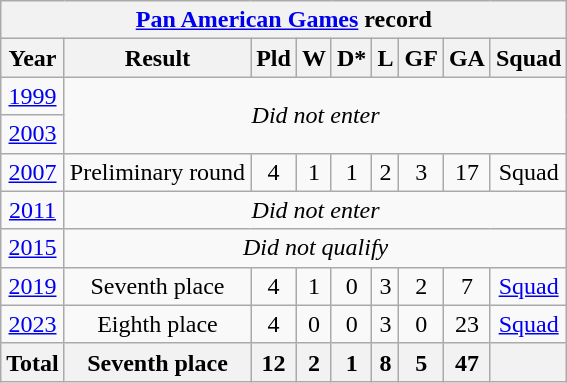<table class="wikitable" style="text-align: center;">
<tr>
<th colspan=10><a href='#'>Pan American Games</a> record</th>
</tr>
<tr>
<th>Year</th>
<th>Result</th>
<th>Pld</th>
<th>W</th>
<th>D*</th>
<th>L</th>
<th>GF</th>
<th>GA</th>
<th>Squad</th>
</tr>
<tr>
<td> <a href='#'>1999</a></td>
<td colspan=9 rowspan=2><em>Did not enter</em></td>
</tr>
<tr>
<td> <a href='#'>2003</a></td>
</tr>
<tr>
<td> <a href='#'>2007</a></td>
<td>Preliminary round</td>
<td>4</td>
<td>1</td>
<td>1</td>
<td>2</td>
<td>3</td>
<td>17</td>
<td>Squad</td>
</tr>
<tr>
<td> <a href='#'>2011</a></td>
<td colspan=9><em>Did not enter</em></td>
</tr>
<tr>
<td> <a href='#'>2015</a></td>
<td colspan=9><em>Did not qualify</em></td>
</tr>
<tr>
<td> <a href='#'>2019</a></td>
<td>Seventh place</td>
<td>4</td>
<td>1</td>
<td>0</td>
<td>3</td>
<td>2</td>
<td>7</td>
<td><a href='#'>Squad</a></td>
</tr>
<tr>
<td> <a href='#'>2023</a></td>
<td>Eighth place</td>
<td>4</td>
<td>0</td>
<td>0</td>
<td>3</td>
<td>0</td>
<td>23</td>
<td><a href='#'>Squad</a></td>
</tr>
<tr>
<th>Total</th>
<th>Seventh place</th>
<th>12</th>
<th>2</th>
<th>1</th>
<th>8</th>
<th>5</th>
<th>47</th>
<th></th>
</tr>
</table>
